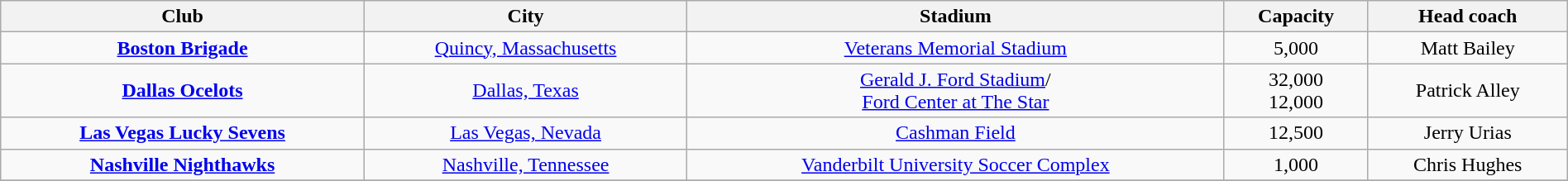<table class="wikitable plainrowheaders" style="width:100%; font-size:100%;">
<tr>
<th scope="col">Club</th>
<th scope="col">City</th>
<th scope="col">Stadium</th>
<th scope="col">Capacity</th>
<th scope="col">Head coach</th>
</tr>
<tr>
<td align=center><strong><a href='#'>Boston Brigade</a></strong></td>
<td align=center><a href='#'>Quincy, Massachusetts</a></td>
<td align=center><a href='#'>Veterans Memorial Stadium</a></td>
<td align=center>5,000</td>
<td align=center>Matt Bailey</td>
</tr>
<tr>
<td align=center><strong><a href='#'>Dallas Ocelots</a></strong></td>
<td align=center><a href='#'>Dallas, Texas</a></td>
<td align=center><a href='#'>Gerald J. Ford Stadium</a>/<br> <a href='#'>Ford Center at The Star</a></td>
<td align=center>32,000<br>12,000</td>
<td align=center>Patrick Alley</td>
</tr>
<tr>
<td align=center><strong><a href='#'>Las Vegas Lucky Sevens</a></strong></td>
<td align=center><a href='#'>Las Vegas, Nevada</a></td>
<td align=center><a href='#'>Cashman Field</a></td>
<td align=center>12,500</td>
<td align=center>Jerry Urias</td>
</tr>
<tr>
<td align=center><strong><a href='#'>Nashville Nighthawks</a> </strong></td>
<td align=center><a href='#'>Nashville, Tennessee</a></td>
<td align=center><a href='#'>Vanderbilt University Soccer Complex</a></td>
<td align=center>1,000</td>
<td align=center>Chris Hughes</td>
</tr>
<tr>
</tr>
</table>
